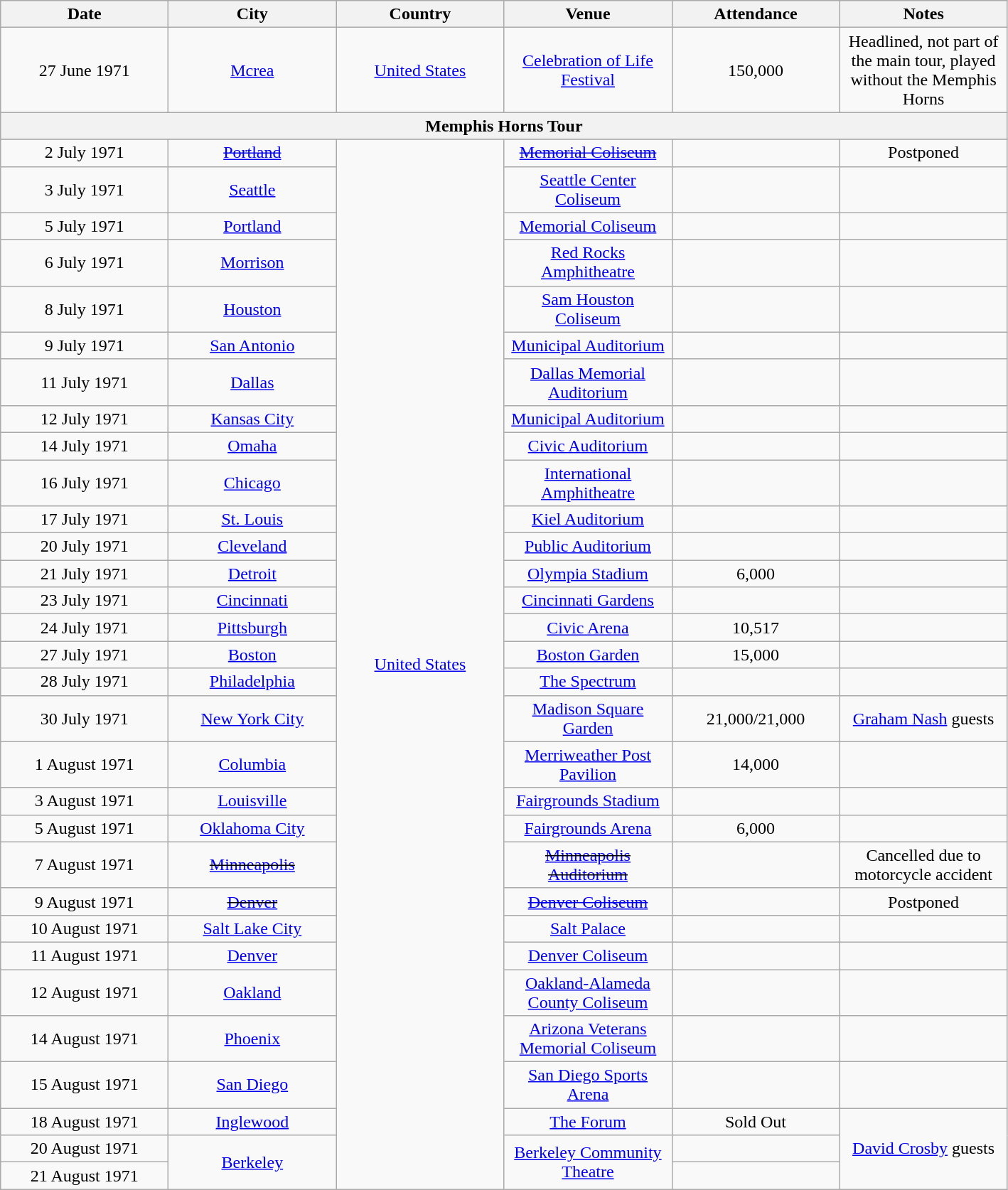<table class="wikitable" style="text-align:center;">
<tr>
<th width="150">Date</th>
<th width="150">City</th>
<th width="150">Country</th>
<th width="150">Venue</th>
<th width="150">Attendance</th>
<th width="150">Notes</th>
</tr>
<tr>
<td>27 June 1971</td>
<td><a href='#'>Mcrea</a></td>
<td><a href='#'>United States</a></td>
<td><a href='#'>Celebration of Life Festival</a></td>
<td>150,000</td>
<td>Headlined, not part of the main tour, played without the Memphis Horns</td>
</tr>
<tr>
<th colspan="6">Memphis Horns Tour</th>
</tr>
<tr>
</tr>
<tr>
<td>2 July 1971</td>
<td><a href='#'><s>Portland</s></a></td>
<td rowspan="31"><a href='#'>United States</a></td>
<td><a href='#'><s>Memorial Coliseum</s></a></td>
<td></td>
<td>Postponed</td>
</tr>
<tr>
<td>3 July 1971</td>
<td><a href='#'>Seattle</a></td>
<td><a href='#'>Seattle Center Coliseum</a></td>
<td></td>
<td></td>
</tr>
<tr>
<td>5 July 1971</td>
<td><a href='#'>Portland</a></td>
<td><a href='#'>Memorial Coliseum</a></td>
<td></td>
<td></td>
</tr>
<tr>
<td>6 July 1971</td>
<td><a href='#'>Morrison</a></td>
<td><a href='#'>Red Rocks Amphitheatre</a></td>
<td></td>
<td></td>
</tr>
<tr>
<td>8 July 1971</td>
<td><a href='#'>Houston</a></td>
<td><a href='#'>Sam Houston Coliseum</a></td>
<td></td>
<td></td>
</tr>
<tr>
<td>9 July 1971</td>
<td><a href='#'>San Antonio</a></td>
<td><a href='#'>Municipal Auditorium</a></td>
<td></td>
<td></td>
</tr>
<tr>
<td>11 July 1971</td>
<td><a href='#'>Dallas</a></td>
<td><a href='#'>Dallas Memorial Auditorium</a></td>
<td></td>
<td></td>
</tr>
<tr>
<td>12 July 1971</td>
<td><a href='#'>Kansas City</a></td>
<td><a href='#'>Municipal Auditorium</a></td>
<td></td>
<td></td>
</tr>
<tr>
<td>14 July 1971</td>
<td><a href='#'>Omaha</a></td>
<td><a href='#'>Civic Auditorium</a></td>
<td></td>
<td></td>
</tr>
<tr>
<td>16 July 1971</td>
<td><a href='#'>Chicago</a></td>
<td><a href='#'>International Amphitheatre</a></td>
<td></td>
<td></td>
</tr>
<tr>
<td>17 July 1971</td>
<td><a href='#'>St. Louis</a></td>
<td><a href='#'>Kiel Auditorium</a></td>
<td></td>
<td></td>
</tr>
<tr>
<td>20 July 1971</td>
<td><a href='#'>Cleveland</a></td>
<td><a href='#'>Public Auditorium</a></td>
<td></td>
<td></td>
</tr>
<tr>
<td>21 July 1971</td>
<td><a href='#'>Detroit</a></td>
<td><a href='#'>Olympia Stadium</a></td>
<td>6,000</td>
<td></td>
</tr>
<tr>
<td>23 July 1971</td>
<td><a href='#'>Cincinnati</a></td>
<td><a href='#'>Cincinnati Gardens</a></td>
<td></td>
<td></td>
</tr>
<tr>
<td>24 July 1971</td>
<td><a href='#'>Pittsburgh</a></td>
<td><a href='#'>Civic Arena</a></td>
<td>10,517</td>
<td></td>
</tr>
<tr>
<td>27 July 1971</td>
<td><a href='#'>Boston</a></td>
<td><a href='#'>Boston Garden</a></td>
<td>15,000</td>
<td></td>
</tr>
<tr>
<td>28 July 1971</td>
<td><a href='#'>Philadelphia</a></td>
<td><a href='#'>The Spectrum</a></td>
<td></td>
<td></td>
</tr>
<tr>
<td>30 July 1971</td>
<td><a href='#'>New York City</a></td>
<td><a href='#'>Madison Square Garden</a></td>
<td>21,000/21,000</td>
<td><a href='#'>Graham Nash</a> guests</td>
</tr>
<tr>
<td>1 August 1971</td>
<td><a href='#'>Columbia</a></td>
<td><a href='#'>Merriweather Post Pavilion</a></td>
<td>14,000</td>
<td></td>
</tr>
<tr>
<td>3 August 1971</td>
<td><a href='#'>Louisville</a></td>
<td><a href='#'>Fairgrounds Stadium</a></td>
<td></td>
<td></td>
</tr>
<tr>
<td>5 August 1971</td>
<td><a href='#'>Oklahoma City</a></td>
<td><a href='#'>Fairgrounds Arena</a></td>
<td>6,000</td>
<td></td>
</tr>
<tr>
<td>7 August 1971</td>
<td><s><a href='#'>Minneapolis</a></s></td>
<td><s><a href='#'>Minneapolis Auditorium</a></s></td>
<td></td>
<td>Cancelled due to motorcycle accident</td>
</tr>
<tr>
<td>9 August 1971</td>
<td><s><a href='#'>Denver</a></s></td>
<td><a href='#'><s>Denver Coliseum</s></a></td>
<td></td>
<td>Postponed</td>
</tr>
<tr>
<td>10 August 1971</td>
<td><a href='#'>Salt Lake City</a></td>
<td><a href='#'>Salt Palace</a></td>
<td></td>
<td></td>
</tr>
<tr>
<td>11 August 1971</td>
<td><a href='#'>Denver</a></td>
<td><a href='#'>Denver Coliseum</a></td>
<td></td>
<td></td>
</tr>
<tr>
<td>12 August 1971</td>
<td><a href='#'>Oakland</a></td>
<td><a href='#'>Oakland-Alameda County Coliseum</a></td>
<td></td>
<td></td>
</tr>
<tr>
<td>14 August 1971</td>
<td><a href='#'>Phoenix</a></td>
<td><a href='#'>Arizona Veterans Memorial Coliseum</a></td>
<td></td>
<td></td>
</tr>
<tr>
<td>15 August 1971</td>
<td><a href='#'>San Diego</a></td>
<td><a href='#'>San Diego Sports Arena</a></td>
<td></td>
<td></td>
</tr>
<tr>
<td>18 August 1971</td>
<td><a href='#'>Inglewood</a></td>
<td><a href='#'>The Forum</a></td>
<td>Sold Out</td>
<td rowspan="3"><a href='#'>David Crosby</a> guests</td>
</tr>
<tr>
<td>20 August 1971</td>
<td rowspan="2"><a href='#'>Berkeley</a></td>
<td rowspan="2"><a href='#'>Berkeley Community Theatre</a></td>
<td></td>
</tr>
<tr>
<td>21 August 1971</td>
<td></td>
</tr>
</table>
